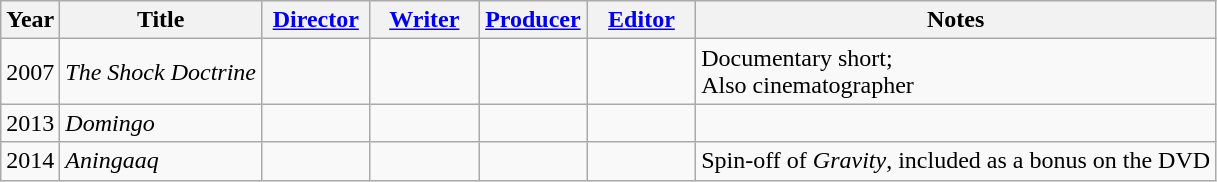<table class="wikitable">
<tr>
<th>Year</th>
<th>Title</th>
<th width="65"><a href='#'>Director</a></th>
<th width="65"><a href='#'>Writer</a></th>
<th width="65"><a href='#'>Producer</a></th>
<th width="65"><a href='#'>Editor</a></th>
<th>Notes</th>
</tr>
<tr>
<td>2007</td>
<td><em>The Shock Doctrine</em></td>
<td></td>
<td></td>
<td></td>
<td></td>
<td>Documentary short;<br>Also cinematographer</td>
</tr>
<tr>
<td>2013</td>
<td><em>Domingo</em></td>
<td></td>
<td></td>
<td></td>
<td></td>
<td></td>
</tr>
<tr>
<td>2014</td>
<td><em>Aningaaq</em></td>
<td></td>
<td></td>
<td></td>
<td></td>
<td>Spin-off of <em>Gravity</em>, included as a bonus on the DVD</td>
</tr>
</table>
